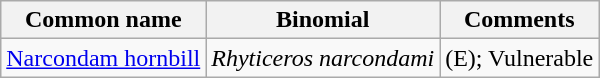<table class="wikitable">
<tr>
<th>Common name</th>
<th>Binomial</th>
<th>Comments</th>
</tr>
<tr>
<td><a href='#'>Narcondam hornbill</a></td>
<td><em>Rhyticeros narcondami</em></td>
<td>(E); Vulnerable</td>
</tr>
</table>
